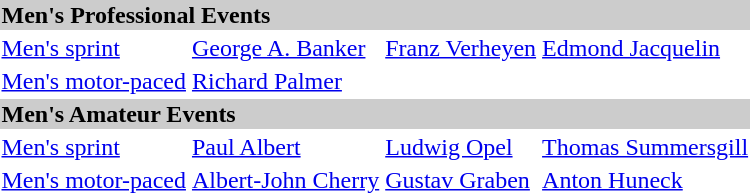<table>
<tr bgcolor="#cccccc">
<td colspan=7><strong>Men's Professional Events</strong></td>
</tr>
<tr>
<td><a href='#'>Men's sprint</a> <br></td>
<td><a href='#'>George A. Banker</a><br></td>
<td><a href='#'>Franz Verheyen</a><br></td>
<td><a href='#'>Edmond Jacquelin</a><br></td>
</tr>
<tr>
<td><a href='#'>Men's motor-paced</a><br></td>
<td><a href='#'>Richard Palmer</a><br></td>
<td></td>
<td></td>
</tr>
<tr bgcolor="#cccccc">
<td colspan=7><strong>Men's Amateur Events</strong></td>
</tr>
<tr>
<td><a href='#'>Men's sprint</a> <br></td>
<td><a href='#'>Paul Albert</a><br></td>
<td><a href='#'>Ludwig Opel</a><br></td>
<td><a href='#'>Thomas Summersgill</a> <br></td>
</tr>
<tr>
<td><a href='#'>Men's motor-paced</a><br></td>
<td><a href='#'>Albert-John Cherry</a><br></td>
<td><a href='#'>Gustav Graben</a><br></td>
<td><a href='#'>Anton Huneck</a><br></td>
</tr>
</table>
